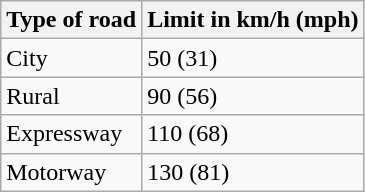<table class="wikitable">
<tr>
<th>Type of road</th>
<th>Limit in km/h (mph)</th>
</tr>
<tr>
<td>City</td>
<td>50 (31)</td>
</tr>
<tr>
<td>Rural</td>
<td>90 (56)</td>
</tr>
<tr>
<td>Expressway</td>
<td>110 (68)</td>
</tr>
<tr>
<td>Motorway</td>
<td>130 (81)</td>
</tr>
</table>
